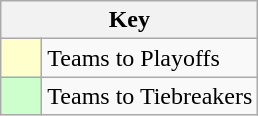<table class="wikitable" style="text-align: center;">
<tr>
<th colspan=2>Key</th>
</tr>
<tr>
<td style="background:#ffffcc; width:20px;"></td>
<td align=left>Teams to Playoffs</td>
</tr>
<tr>
<td style="background:#ccffcc; width:20px;"></td>
<td align=left>Teams to Tiebreakers</td>
</tr>
</table>
